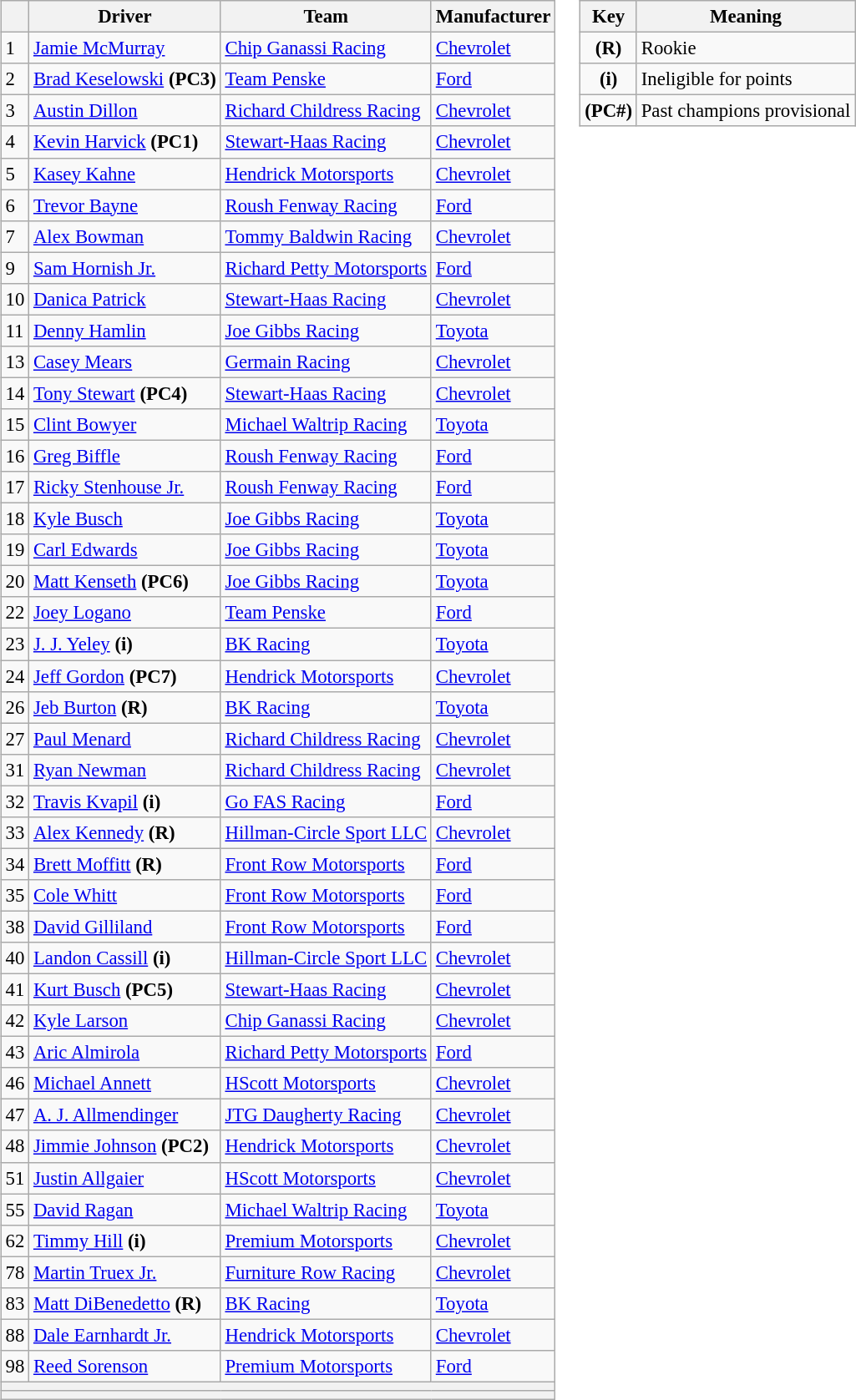<table>
<tr>
<td><br><table class="wikitable" style="font-size:95%">
<tr>
<th></th>
<th>Driver</th>
<th>Team</th>
<th>Manufacturer</th>
</tr>
<tr>
<td>1</td>
<td><a href='#'>Jamie McMurray</a></td>
<td><a href='#'>Chip Ganassi Racing</a></td>
<td><a href='#'>Chevrolet</a></td>
</tr>
<tr>
<td>2</td>
<td><a href='#'>Brad Keselowski</a> <strong>(PC3)</strong></td>
<td><a href='#'>Team Penske</a></td>
<td><a href='#'>Ford</a></td>
</tr>
<tr>
<td>3</td>
<td><a href='#'>Austin Dillon</a></td>
<td><a href='#'>Richard Childress Racing</a></td>
<td><a href='#'>Chevrolet</a></td>
</tr>
<tr>
<td>4</td>
<td><a href='#'>Kevin Harvick</a> <strong>(PC1)</strong></td>
<td><a href='#'>Stewart-Haas Racing</a></td>
<td><a href='#'>Chevrolet</a></td>
</tr>
<tr>
<td>5</td>
<td><a href='#'>Kasey Kahne</a></td>
<td><a href='#'>Hendrick Motorsports</a></td>
<td><a href='#'>Chevrolet</a></td>
</tr>
<tr>
<td>6</td>
<td><a href='#'>Trevor Bayne</a></td>
<td><a href='#'>Roush Fenway Racing</a></td>
<td><a href='#'>Ford</a></td>
</tr>
<tr>
<td>7</td>
<td><a href='#'>Alex Bowman</a></td>
<td><a href='#'>Tommy Baldwin Racing</a></td>
<td><a href='#'>Chevrolet</a></td>
</tr>
<tr>
<td>9</td>
<td><a href='#'>Sam Hornish Jr.</a></td>
<td><a href='#'>Richard Petty Motorsports</a></td>
<td><a href='#'>Ford</a></td>
</tr>
<tr>
<td>10</td>
<td><a href='#'>Danica Patrick</a></td>
<td><a href='#'>Stewart-Haas Racing</a></td>
<td><a href='#'>Chevrolet</a></td>
</tr>
<tr>
<td>11</td>
<td><a href='#'>Denny Hamlin</a></td>
<td><a href='#'>Joe Gibbs Racing</a></td>
<td><a href='#'>Toyota</a></td>
</tr>
<tr>
<td>13</td>
<td><a href='#'>Casey Mears</a></td>
<td><a href='#'>Germain Racing</a></td>
<td><a href='#'>Chevrolet</a></td>
</tr>
<tr>
<td>14</td>
<td><a href='#'>Tony Stewart</a> <strong>(PC4)</strong></td>
<td><a href='#'>Stewart-Haas Racing</a></td>
<td><a href='#'>Chevrolet</a></td>
</tr>
<tr>
<td>15</td>
<td><a href='#'>Clint Bowyer</a></td>
<td><a href='#'>Michael Waltrip Racing</a></td>
<td><a href='#'>Toyota</a></td>
</tr>
<tr>
<td>16</td>
<td><a href='#'>Greg Biffle</a></td>
<td><a href='#'>Roush Fenway Racing</a></td>
<td><a href='#'>Ford</a></td>
</tr>
<tr>
<td>17</td>
<td><a href='#'>Ricky Stenhouse Jr.</a></td>
<td><a href='#'>Roush Fenway Racing</a></td>
<td><a href='#'>Ford</a></td>
</tr>
<tr>
<td>18</td>
<td><a href='#'>Kyle Busch</a></td>
<td><a href='#'>Joe Gibbs Racing</a></td>
<td><a href='#'>Toyota</a></td>
</tr>
<tr>
<td>19</td>
<td><a href='#'>Carl Edwards</a></td>
<td><a href='#'>Joe Gibbs Racing</a></td>
<td><a href='#'>Toyota</a></td>
</tr>
<tr>
<td>20</td>
<td><a href='#'>Matt Kenseth</a> <strong>(PC6)</strong></td>
<td><a href='#'>Joe Gibbs Racing</a></td>
<td><a href='#'>Toyota</a></td>
</tr>
<tr>
<td>22</td>
<td><a href='#'>Joey Logano</a></td>
<td><a href='#'>Team Penske</a></td>
<td><a href='#'>Ford</a></td>
</tr>
<tr>
<td>23</td>
<td><a href='#'>J. J. Yeley</a> <strong>(i)</strong></td>
<td><a href='#'>BK Racing</a></td>
<td><a href='#'>Toyota</a></td>
</tr>
<tr>
<td>24</td>
<td><a href='#'>Jeff Gordon</a> <strong>(PC7)</strong></td>
<td><a href='#'>Hendrick Motorsports</a></td>
<td><a href='#'>Chevrolet</a></td>
</tr>
<tr>
<td>26</td>
<td><a href='#'>Jeb Burton</a> <strong>(R)</strong></td>
<td><a href='#'>BK Racing</a></td>
<td><a href='#'>Toyota</a></td>
</tr>
<tr>
<td>27</td>
<td><a href='#'>Paul Menard</a></td>
<td><a href='#'>Richard Childress Racing</a></td>
<td><a href='#'>Chevrolet</a></td>
</tr>
<tr>
<td>31</td>
<td><a href='#'>Ryan Newman</a></td>
<td><a href='#'>Richard Childress Racing</a></td>
<td><a href='#'>Chevrolet</a></td>
</tr>
<tr>
<td>32</td>
<td><a href='#'>Travis Kvapil</a> <strong>(i)</strong></td>
<td><a href='#'>Go FAS Racing</a></td>
<td><a href='#'>Ford</a></td>
</tr>
<tr>
<td>33</td>
<td><a href='#'>Alex Kennedy</a> <strong>(R)</strong></td>
<td><a href='#'>Hillman-Circle Sport LLC</a></td>
<td><a href='#'>Chevrolet</a></td>
</tr>
<tr>
<td>34</td>
<td><a href='#'>Brett Moffitt</a> <strong>(R)</strong></td>
<td><a href='#'>Front Row Motorsports</a></td>
<td><a href='#'>Ford</a></td>
</tr>
<tr>
<td>35</td>
<td><a href='#'>Cole Whitt</a></td>
<td><a href='#'>Front Row Motorsports</a></td>
<td><a href='#'>Ford</a></td>
</tr>
<tr>
<td>38</td>
<td><a href='#'>David Gilliland</a></td>
<td><a href='#'>Front Row Motorsports</a></td>
<td><a href='#'>Ford</a></td>
</tr>
<tr>
<td>40</td>
<td><a href='#'>Landon Cassill</a> <strong>(i)</strong></td>
<td><a href='#'>Hillman-Circle Sport LLC</a></td>
<td><a href='#'>Chevrolet</a></td>
</tr>
<tr>
<td>41</td>
<td><a href='#'>Kurt Busch</a> <strong>(PC5)</strong></td>
<td><a href='#'>Stewart-Haas Racing</a></td>
<td><a href='#'>Chevrolet</a></td>
</tr>
<tr>
<td>42</td>
<td><a href='#'>Kyle Larson</a></td>
<td><a href='#'>Chip Ganassi Racing</a></td>
<td><a href='#'>Chevrolet</a></td>
</tr>
<tr>
<td>43</td>
<td><a href='#'>Aric Almirola</a></td>
<td><a href='#'>Richard Petty Motorsports</a></td>
<td><a href='#'>Ford</a></td>
</tr>
<tr>
<td>46</td>
<td><a href='#'>Michael Annett</a></td>
<td><a href='#'>HScott Motorsports</a></td>
<td><a href='#'>Chevrolet</a></td>
</tr>
<tr>
<td>47</td>
<td><a href='#'>A. J. Allmendinger</a></td>
<td><a href='#'>JTG Daugherty Racing</a></td>
<td><a href='#'>Chevrolet</a></td>
</tr>
<tr>
<td>48</td>
<td><a href='#'>Jimmie Johnson</a> <strong>(PC2)</strong></td>
<td><a href='#'>Hendrick Motorsports</a></td>
<td><a href='#'>Chevrolet</a></td>
</tr>
<tr>
<td>51</td>
<td><a href='#'>Justin Allgaier</a></td>
<td><a href='#'>HScott Motorsports</a></td>
<td><a href='#'>Chevrolet</a></td>
</tr>
<tr>
<td>55</td>
<td><a href='#'>David Ragan</a></td>
<td><a href='#'>Michael Waltrip Racing</a></td>
<td><a href='#'>Toyota</a></td>
</tr>
<tr>
<td>62</td>
<td><a href='#'>Timmy Hill</a> <strong>(i)</strong></td>
<td><a href='#'>Premium Motorsports</a></td>
<td><a href='#'>Chevrolet</a></td>
</tr>
<tr>
<td>78</td>
<td><a href='#'>Martin Truex Jr.</a></td>
<td><a href='#'>Furniture Row Racing</a></td>
<td><a href='#'>Chevrolet</a></td>
</tr>
<tr>
<td>83</td>
<td><a href='#'>Matt DiBenedetto</a> <strong>(R)</strong></td>
<td><a href='#'>BK Racing</a></td>
<td><a href='#'>Toyota</a></td>
</tr>
<tr>
<td>88</td>
<td><a href='#'>Dale Earnhardt Jr.</a></td>
<td><a href='#'>Hendrick Motorsports</a></td>
<td><a href='#'>Chevrolet</a></td>
</tr>
<tr>
<td>98</td>
<td><a href='#'>Reed Sorenson</a></td>
<td><a href='#'>Premium Motorsports</a></td>
<td><a href='#'>Ford</a></td>
</tr>
<tr>
<th colspan="4"></th>
</tr>
<tr>
<th colspan="4"></th>
</tr>
</table>
</td>
<td valign="top"><br><table align="right" class="wikitable" style="font-size: 95%;">
<tr>
<th>Key</th>
<th>Meaning</th>
</tr>
<tr>
<td align="center"><strong>(R)</strong></td>
<td>Rookie</td>
</tr>
<tr>
<td align="center"><strong>(i)</strong></td>
<td>Ineligible for points</td>
</tr>
<tr>
<td align="center"><strong>(PC#)</strong></td>
<td>Past champions provisional</td>
</tr>
</table>
</td>
</tr>
</table>
